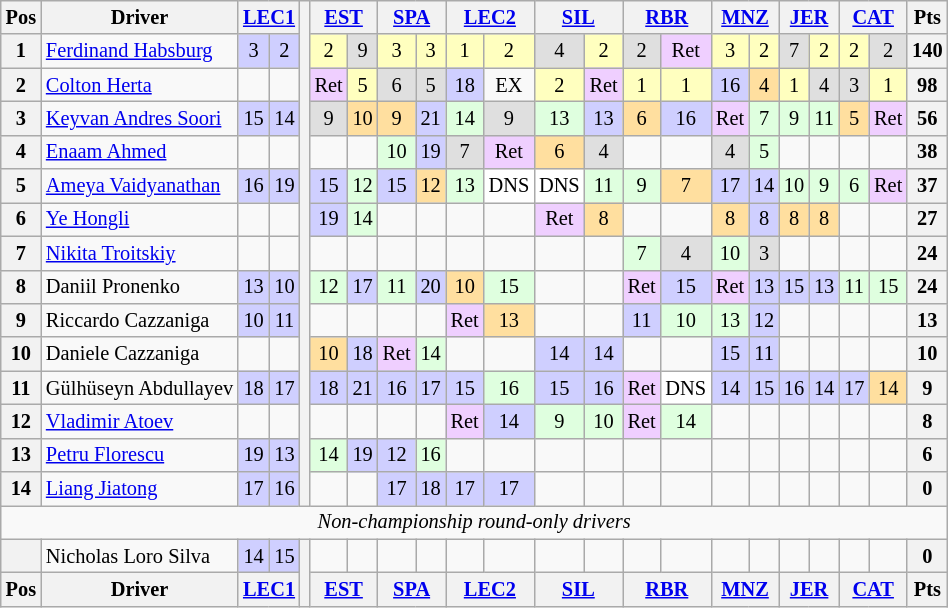<table class="wikitable" style="font-size: 85%; text-align:center">
<tr valign="top">
<th valign="middle">Pos</th>
<th valign="middle">Driver</th>
<th colspan=2><a href='#'>LEC1</a><br></th>
<th rowspan=15></th>
<th colspan=2><a href='#'>EST</a><br></th>
<th colspan=2><a href='#'>SPA</a><br></th>
<th colspan=2><a href='#'>LEC2</a><br></th>
<th colspan=2><a href='#'>SIL</a><br></th>
<th colspan=2><a href='#'>RBR</a><br></th>
<th colspan=2><a href='#'>MNZ</a><br></th>
<th colspan=2><a href='#'>JER</a><br></th>
<th colspan=2><a href='#'>CAT</a><br></th>
<th valign="middle">Pts</th>
</tr>
<tr>
<th>1</th>
<td align=left> <a href='#'>Ferdinand Habsburg</a></td>
<td style="background:#CFCFFF;">3</td>
<td style="background:#CFCFFF;">2</td>
<td style="background:#FFFFBF;">2</td>
<td style="background:#DFDFDF;">9</td>
<td style="background:#FFFFBF;">3</td>
<td style="background:#FFFFBF;">3</td>
<td style="background:#FFFFBF;">1</td>
<td style="background:#FFFFBF;">2</td>
<td style="background:#DFDFDF;">4</td>
<td style="background:#FFFFBF;">2</td>
<td style="background:#DFDFDF;">2</td>
<td style="background:#EFCFFF;">Ret</td>
<td style="background:#FFFFBF;">3</td>
<td style="background:#FFFFBF;">2</td>
<td style="background:#DFDFDF;">7</td>
<td style="background:#FFFFBF;">2</td>
<td style="background:#FFFFBF;">2</td>
<td style="background:#DFDFDF;">2</td>
<th>140</th>
</tr>
<tr>
<th>2</th>
<td align=left> <a href='#'>Colton Herta</a></td>
<td></td>
<td></td>
<td style="background:#EFCFFF;">Ret</td>
<td style="background:#FFFFBF;">5</td>
<td style="background:#DFDFDF;">6</td>
<td style="background:#DFDFDF;">5</td>
<td style="background:#CFCFFF;">18</td>
<td>EX</td>
<td style="background:#FFFFBF;">2</td>
<td style="background:#EFCFFF;">Ret</td>
<td style="background:#FFFFBF;">1</td>
<td style="background:#FFFFBF;">1</td>
<td style="background:#CFCFFF;">16</td>
<td style="background:#FFDF9F;">4</td>
<td style="background:#FFFFBF;">1</td>
<td style="background:#DFDFDF;">4</td>
<td style="background:#DFDFDF;">3</td>
<td style="background:#FFFFBF;">1</td>
<th>98</th>
</tr>
<tr>
<th>3</th>
<td align=left> <a href='#'>Keyvan Andres Soori</a></td>
<td style="background:#CFCFFF;">15</td>
<td style="background:#CFCFFF;">14</td>
<td style="background:#DFDFDF;">9</td>
<td style="background:#FFDF9F;">10</td>
<td style="background:#FFDF9F;">9</td>
<td style="background:#CFCFFF;">21</td>
<td style="background:#DFFFDF;">14</td>
<td style="background:#DFDFDF;">9</td>
<td style="background:#DFFFDF;">13</td>
<td style="background:#CFCFFF;">13</td>
<td style="background:#FFDF9F;">6</td>
<td style="background:#CFCFFF;">16</td>
<td style="background:#EFCFFF;">Ret</td>
<td style="background:#DFFFDF;">7</td>
<td style="background:#DFFFDF;">9</td>
<td style="background:#DFFFDF;">11</td>
<td style="background:#FFDF9F;">5</td>
<td style="background:#EFCFFF;">Ret</td>
<th>56</th>
</tr>
<tr>
<th>4</th>
<td align=left> <a href='#'>Enaam Ahmed</a></td>
<td></td>
<td></td>
<td></td>
<td></td>
<td style="background:#DFFFDF;">10</td>
<td style="background:#CFCFFF;">19</td>
<td style="background:#DFDFDF;">7</td>
<td style="background:#EFCFFF;">Ret</td>
<td style="background:#FFDF9F;">6</td>
<td style="background:#DFDFDF;">4</td>
<td></td>
<td></td>
<td style="background:#DFDFDF;">4</td>
<td style="background:#DFFFDF;">5</td>
<td></td>
<td></td>
<td></td>
<td></td>
<th>38</th>
</tr>
<tr>
<th>5</th>
<td align=left> <a href='#'>Ameya Vaidyanathan</a></td>
<td style="background:#CFCFFF;">16</td>
<td style="background:#CFCFFF;">19</td>
<td style="background:#CFCFFF;">15</td>
<td style="background:#DFFFDF;">12</td>
<td style="background:#CFCFFF;">15</td>
<td style="background:#FFDF9F;">12</td>
<td style="background:#DFFFDF;">13</td>
<td style="background:#FFFFFF;">DNS</td>
<td style="background:#FFFFFF;">DNS</td>
<td style="background:#DFFFDF;">11</td>
<td style="background:#DFFFDF;">9</td>
<td style="background:#FFDF9F;">7</td>
<td style="background:#CFCFFF;">17</td>
<td style="background:#CFCFFF;">14</td>
<td style="background:#DFFFDF;">10</td>
<td style="background:#DFFFDF;">9</td>
<td style="background:#DFFFDF;">6</td>
<td style="background:#EFCFFF;">Ret</td>
<th>37</th>
</tr>
<tr>
<th>6</th>
<td align=left> <a href='#'>Ye Hongli</a></td>
<td></td>
<td></td>
<td style="background:#CFCFFF;">19</td>
<td style="background:#DFFFDF;">14</td>
<td></td>
<td></td>
<td></td>
<td></td>
<td style="background:#EFCFFF;">Ret</td>
<td style="background:#FFDF9F;">8</td>
<td></td>
<td></td>
<td style="background:#FFDF9F;">8</td>
<td style="background:#CFCFFF;">8</td>
<td style="background:#FFDF9F;">8</td>
<td style="background:#FFDF9F;">8</td>
<td></td>
<td></td>
<th>27</th>
</tr>
<tr>
<th>7</th>
<td align=left> <a href='#'>Nikita Troitskiy</a></td>
<td></td>
<td></td>
<td></td>
<td></td>
<td></td>
<td></td>
<td></td>
<td></td>
<td></td>
<td></td>
<td style="background:#DFFFDF;">7</td>
<td style="background:#DFDFDF;">4</td>
<td style="background:#DFFFDF;">10</td>
<td style="background:#DFDFDF;">3</td>
<td></td>
<td></td>
<td></td>
<td></td>
<th>24</th>
</tr>
<tr>
<th>8</th>
<td align=left> Daniil Pronenko</td>
<td style="background:#CFCFFF;">13</td>
<td style="background:#CFCFFF;">10</td>
<td style="background:#DFFFDF;">12</td>
<td style="background:#CFCFFF;">17</td>
<td style="background:#DFFFDF;">11</td>
<td style="background:#CFCFFF;">20</td>
<td style="background:#FFDF9F;">10</td>
<td style="background:#DFFFDF;">15</td>
<td></td>
<td></td>
<td style="background:#EFCFFF;">Ret</td>
<td style="background:#CFCFFF;">15</td>
<td style="background:#EFCFFF;">Ret</td>
<td style="background:#CFCFFF;">13</td>
<td style="background:#CFCFFF;">15</td>
<td style="background:#CFCFFF;">13</td>
<td style="background:#DFFFDF;">11</td>
<td style="background:#DFFFDF;">15</td>
<th>24</th>
</tr>
<tr>
<th>9</th>
<td align=left> Riccardo Cazzaniga</td>
<td style="background:#CFCFFF;">10</td>
<td style="background:#CFCFFF;">11</td>
<td></td>
<td></td>
<td></td>
<td></td>
<td style="background:#EFCFFF;">Ret</td>
<td style="background:#FFDF9F;">13</td>
<td></td>
<td></td>
<td style="background:#CFCFFF;">11</td>
<td style="background:#DFFFDF;">10</td>
<td style="background:#DFFFDF;">13</td>
<td style="background:#CFCFFF;">12</td>
<td></td>
<td></td>
<td></td>
<td></td>
<th>13</th>
</tr>
<tr>
<th>10</th>
<td align=left> Daniele Cazzaniga</td>
<td></td>
<td></td>
<td style="background:#FFDF9F;">10</td>
<td style="background:#CFCFFF;">18</td>
<td style="background:#EFCFFF;">Ret</td>
<td style="background:#DFFFDF;">14</td>
<td></td>
<td></td>
<td style="background:#CFCFFF;">14</td>
<td style="background:#CFCFFF;">14</td>
<td></td>
<td></td>
<td style="background:#CFCFFF;">15</td>
<td style="background:#CFCFFF;">11</td>
<td></td>
<td></td>
<td></td>
<td></td>
<th>10</th>
</tr>
<tr>
<th>11</th>
<td align=left nowrap> Gülhüseyn Abdullayev</td>
<td style="background:#CFCFFF;">18</td>
<td style="background:#CFCFFF;">17</td>
<td style="background:#CFCFFF;">18</td>
<td style="background:#CFCFFF;">21</td>
<td style="background:#CFCFFF;">16</td>
<td style="background:#CFCFFF;">17</td>
<td style="background:#CFCFFF;">15</td>
<td style="background:#DFFFDF;">16</td>
<td style="background:#CFCFFF;">15</td>
<td style="background:#CFCFFF;">16</td>
<td style="background:#EFCFFF;">Ret</td>
<td style="background:#FFFFFF;">DNS</td>
<td style="background:#CFCFFF;">14</td>
<td style="background:#CFCFFF;">15</td>
<td style="background:#CFCFFF;">16</td>
<td style="background:#CFCFFF;">14</td>
<td style="background:#CFCFFF;">17</td>
<td style="background:#FFDF9F;">14</td>
<th>9</th>
</tr>
<tr>
<th>12</th>
<td align=left> <a href='#'>Vladimir Atoev</a></td>
<td></td>
<td></td>
<td></td>
<td></td>
<td></td>
<td></td>
<td style="background:#EFCFFF;">Ret</td>
<td style="background:#CFCFFF;">14</td>
<td style="background:#DFFFDF;">9</td>
<td style="background:#DFFFDF;">10</td>
<td style="background:#EFCFFF;">Ret</td>
<td style="background:#DFFFDF;">14</td>
<td></td>
<td></td>
<td></td>
<td></td>
<td></td>
<td></td>
<th>8</th>
</tr>
<tr>
<th>13</th>
<td align=left> <a href='#'>Petru Florescu</a></td>
<td style="background:#CFCFFF;">19</td>
<td style="background:#CFCFFF;">13</td>
<td style="background:#DFFFDF;">14</td>
<td style="background:#CFCFFF;">19</td>
<td style="background:#CFCFFF;">12</td>
<td style="background:#DFFFDF;">16</td>
<td></td>
<td></td>
<td></td>
<td></td>
<td></td>
<td></td>
<td></td>
<td></td>
<td></td>
<td></td>
<td></td>
<td></td>
<th>6</th>
</tr>
<tr>
<th>14</th>
<td align=left> <a href='#'>Liang Jiatong</a></td>
<td style="background:#CFCFFF;">17</td>
<td style="background:#CFCFFF;">16</td>
<td></td>
<td></td>
<td style="background:#CFCFFF;">17</td>
<td style="background:#CFCFFF;">18</td>
<td style="background:#CFCFFF;">17</td>
<td style="background:#CFCFFF;">17</td>
<td></td>
<td></td>
<td></td>
<td></td>
<td></td>
<td></td>
<td></td>
<td></td>
<td></td>
<td></td>
<th>0</th>
</tr>
<tr>
<td colspan=22><em>Non-championship round-only drivers</em></td>
</tr>
<tr>
<th></th>
<td align=left> Nicholas Loro Silva</td>
<td style="background:#CFCFFF;">14</td>
<td style="background:#CFCFFF;">15</td>
<th rowspan=2></th>
<td></td>
<td></td>
<td></td>
<td></td>
<td></td>
<td></td>
<td></td>
<td></td>
<td></td>
<td></td>
<td></td>
<td></td>
<td></td>
<td></td>
<td></td>
<td></td>
<th>0</th>
</tr>
<tr valign="top">
<th valign="middle">Pos</th>
<th valign="middle">Driver</th>
<th colspan=2><a href='#'>LEC1</a><br></th>
<th colspan=2><a href='#'>EST</a><br></th>
<th colspan=2><a href='#'>SPA</a><br></th>
<th colspan=2><a href='#'>LEC2</a><br></th>
<th colspan=2><a href='#'>SIL</a><br></th>
<th colspan=2><a href='#'>RBR</a><br></th>
<th colspan=2><a href='#'>MNZ</a><br></th>
<th colspan=2><a href='#'>JER</a><br></th>
<th colspan=2><a href='#'>CAT</a><br></th>
<th valign="middle">Pts</th>
</tr>
</table>
